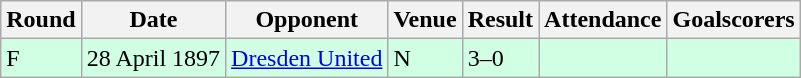<table class="wikitable">
<tr>
<th>Round</th>
<th>Date</th>
<th>Opponent</th>
<th>Venue</th>
<th>Result</th>
<th>Attendance</th>
<th>Goalscorers</th>
</tr>
<tr style="background-color: #d0ffe3;">
<td>F</td>
<td>28 April 1897</td>
<td><a href='#'>Dresden United</a></td>
<td>N</td>
<td>3–0</td>
<td></td>
<td></td>
</tr>
</table>
